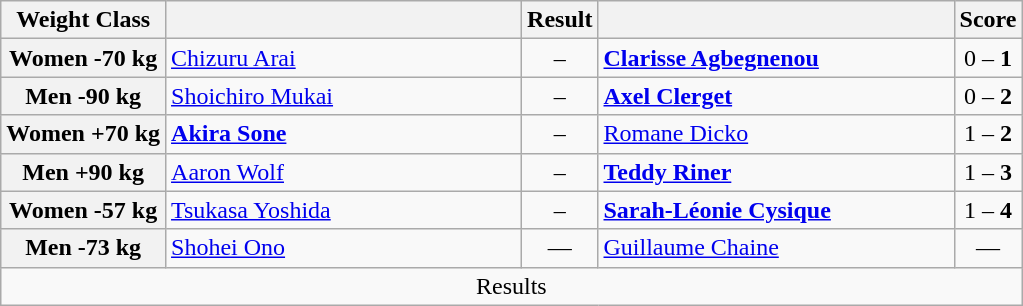<table class="wikitable">
<tr>
<th>Weight Class</th>
<th style="width: 230px;"></th>
<th>Result</th>
<th style="width: 230px;"></th>
<th>Score</th>
</tr>
<tr>
<th>Women -70 kg</th>
<td><a href='#'>Chizuru Arai</a></td>
<td align=center> – <strong></strong></td>
<td><strong><a href='#'>Clarisse Agbegnenou</a></strong></td>
<td align=center>0 – <strong>1</strong></td>
</tr>
<tr>
<th>Men -90 kg</th>
<td><a href='#'>Shoichiro Mukai</a></td>
<td align=center> – <strong></strong></td>
<td><strong><a href='#'>Axel Clerget</a></strong></td>
<td align=center>0 – <strong>2</strong></td>
</tr>
<tr>
<th>Women +70 kg</th>
<td><strong><a href='#'>Akira Sone</a></strong></td>
<td align=center><strong></strong> – </td>
<td><a href='#'>Romane Dicko</a></td>
<td align=center>1 – <strong>2</strong></td>
</tr>
<tr>
<th>Men +90 kg</th>
<td><a href='#'>Aaron Wolf</a></td>
<td align=center> – <strong></strong></td>
<td><strong><a href='#'>Teddy Riner</a></strong></td>
<td align=center>1 – <strong>3</strong></td>
</tr>
<tr>
<th>Women -57 kg</th>
<td><a href='#'>Tsukasa Yoshida</a></td>
<td align=center> – <strong></strong></td>
<td><strong><a href='#'>Sarah-Léonie Cysique</a></strong></td>
<td align=center>1 – <strong>4</strong></td>
</tr>
<tr>
<th>Men -73 kg</th>
<td><a href='#'>Shohei Ono</a></td>
<td align=center>—</td>
<td><a href='#'>Guillaume Chaine</a></td>
<td align=center>—</td>
</tr>
<tr>
<td align=center colspan=5>Results</td>
</tr>
</table>
